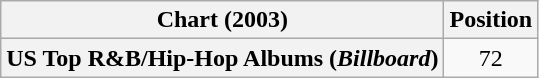<table class="wikitable sortable plainrowheaders">
<tr>
<th scope="col">Chart (2003)</th>
<th scope="col">Position</th>
</tr>
<tr>
<th scope="row">US Top R&B/Hip-Hop Albums (<em>Billboard</em>)</th>
<td style="text-align:center;">72</td>
</tr>
</table>
